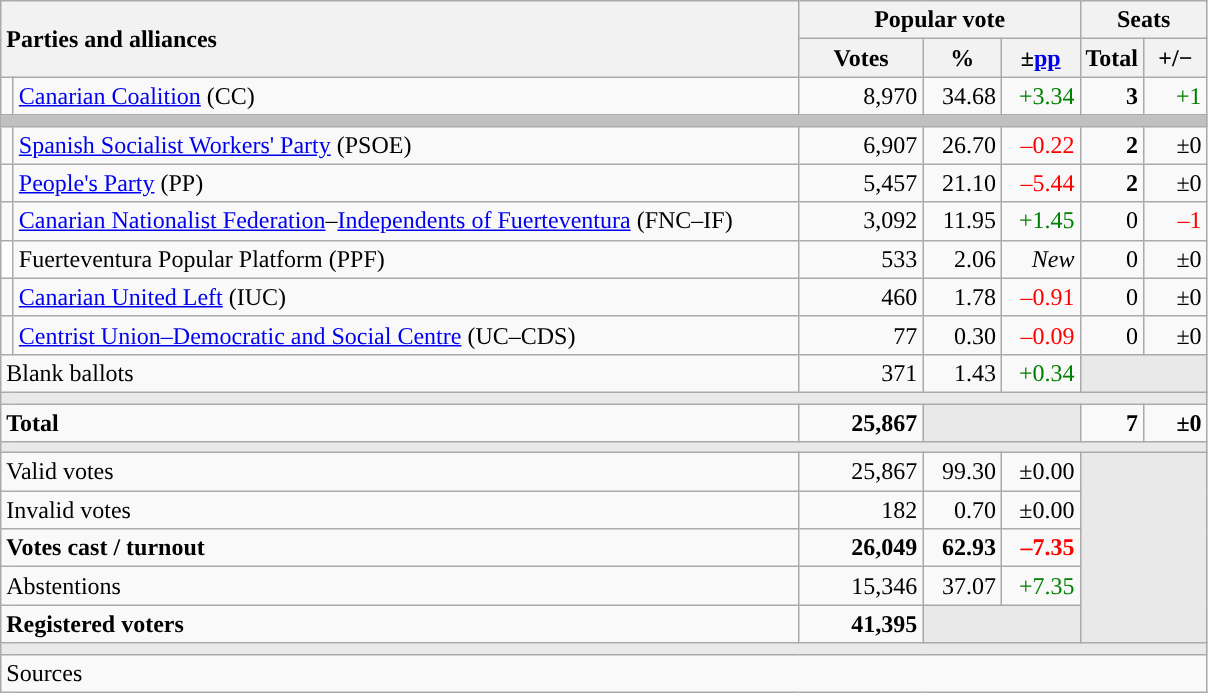<table class="wikitable" style="text-align:right;">
<tr>
<th style="text-align:left;" rowspan="2" colspan="2" width="525">Parties and alliances</th>
<th colspan="3">Popular vote</th>
<th colspan="2">Seats</th>
</tr>
<tr>
<th width="75">Votes</th>
<th width="45">%</th>
<th width="45">±<a href='#'>pp</a></th>
<th width="35">Total</th>
<th width="35">+/−</th>
</tr>
<tr>
<td width="1" style="color:inherit;background:"></td>
<td align="left"><a href='#'>Canarian Coalition</a> (CC)</td>
<td>8,970</td>
<td>34.68</td>
<td style="color:green;">+3.34</td>
<td><strong>3</strong></td>
<td style="color:green;">+1</td>
</tr>
<tr>
<td colspan="7" bgcolor="#C0C0C0"></td>
</tr>
<tr>
<td style="color:inherit;background:"></td>
<td align="left"><a href='#'>Spanish Socialist Workers' Party</a> (PSOE)</td>
<td>6,907</td>
<td>26.70</td>
<td style="color:red;">–0.22</td>
<td><strong>2</strong></td>
<td>±0</td>
</tr>
<tr>
<td style="color:inherit;background:"></td>
<td align="left"><a href='#'>People's Party</a> (PP)</td>
<td>5,457</td>
<td>21.10</td>
<td style="color:red;">–5.44</td>
<td><strong>2</strong></td>
<td>±0</td>
</tr>
<tr>
<td style="color:inherit;background:"></td>
<td align="left"><a href='#'>Canarian Nationalist Federation</a>–<a href='#'>Independents of Fuerteventura</a> (FNC–IF)</td>
<td>3,092</td>
<td>11.95</td>
<td style="color:green;">+1.45</td>
<td>0</td>
<td style="color:red;">–1</td>
</tr>
<tr>
<td bgcolor="white"></td>
<td align="left">Fuerteventura Popular Platform (PPF)</td>
<td>533</td>
<td>2.06</td>
<td><em>New</em></td>
<td>0</td>
<td>±0</td>
</tr>
<tr>
<td style="color:inherit;background:"></td>
<td align="left"><a href='#'>Canarian United Left</a> (IUC)</td>
<td>460</td>
<td>1.78</td>
<td style="color:red;">–0.91</td>
<td>0</td>
<td>±0</td>
</tr>
<tr>
<td style="color:inherit;background:"></td>
<td align="left"><a href='#'>Centrist Union–Democratic and Social Centre</a> (UC–CDS)</td>
<td>77</td>
<td>0.30</td>
<td style="color:red;">–0.09</td>
<td>0</td>
<td>±0</td>
</tr>
<tr>
<td align="left" colspan="2">Blank ballots</td>
<td>371</td>
<td>1.43</td>
<td style="color:green;">+0.34</td>
<td bgcolor="#E9E9E9" colspan="2"></td>
</tr>
<tr>
<td colspan="7" bgcolor="#E9E9E9"></td>
</tr>
<tr style="font-weight:bold;">
<td align="left" colspan="2">Total</td>
<td>25,867</td>
<td bgcolor="#E9E9E9" colspan="2"></td>
<td>7</td>
<td>±0</td>
</tr>
<tr>
<td colspan="7" bgcolor="#E9E9E9"></td>
</tr>
<tr>
<td align="left" colspan="2">Valid votes</td>
<td>25,867</td>
<td>99.30</td>
<td>±0.00</td>
<td bgcolor="#E9E9E9" colspan="2" rowspan="5"></td>
</tr>
<tr>
<td align="left" colspan="2">Invalid votes</td>
<td>182</td>
<td>0.70</td>
<td>±0.00</td>
</tr>
<tr style="font-weight:bold;">
<td align="left" colspan="2">Votes cast / turnout</td>
<td>26,049</td>
<td>62.93</td>
<td style="color:red;">–7.35</td>
</tr>
<tr>
<td align="left" colspan="2">Abstentions</td>
<td>15,346</td>
<td>37.07</td>
<td style="color:green;">+7.35</td>
</tr>
<tr style="font-weight:bold;">
<td align="left" colspan="2">Registered voters</td>
<td>41,395</td>
<td bgcolor="#E9E9E9" colspan="2"></td>
</tr>
<tr>
<td colspan="7" bgcolor="#E9E9E9"></td>
</tr>
<tr>
<td align="left" colspan="7">Sources</td>
</tr>
</table>
